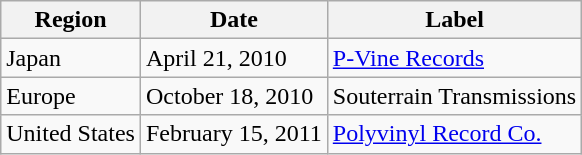<table class="wikitable">
<tr>
<th>Region</th>
<th>Date</th>
<th>Label</th>
</tr>
<tr>
<td>Japan</td>
<td>April 21, 2010</td>
<td><a href='#'>P-Vine Records</a></td>
</tr>
<tr>
<td>Europe</td>
<td>October 18, 2010</td>
<td>Souterrain Transmissions</td>
</tr>
<tr>
<td>United States</td>
<td>February 15, 2011</td>
<td><a href='#'>Polyvinyl Record Co.</a></td>
</tr>
</table>
